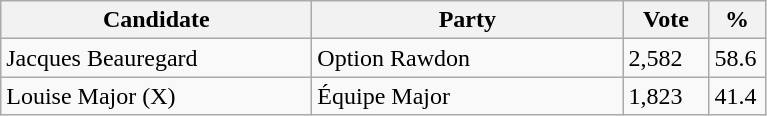<table class="wikitable">
<tr>
<th bgcolor="#DDDDFF" width="200px">Candidate</th>
<th bgcolor="#DDDDFF" width="200px">Party</th>
<th bgcolor="#DDDDFF" width="50px">Vote</th>
<th bgcolor="#DDDDFF" width="30px">%</th>
</tr>
<tr>
<td>Jacques Beauregard</td>
<td>Option Rawdon</td>
<td>2,582</td>
<td>58.6</td>
</tr>
<tr>
<td>Louise Major (X)</td>
<td>Équipe Major</td>
<td>1,823</td>
<td>41.4</td>
</tr>
</table>
